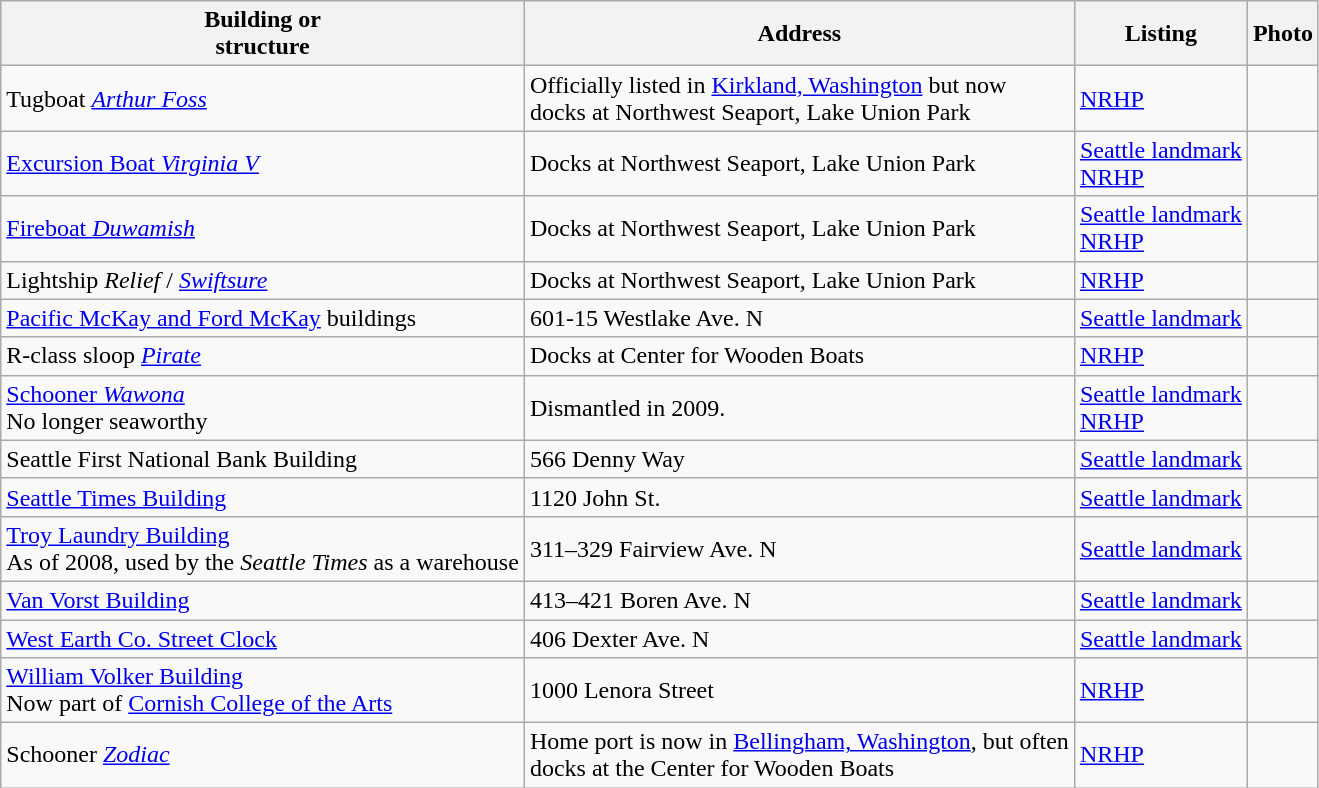<table class="wikitable">
<tr>
<th>Building or<br>structure</th>
<th>Address</th>
<th>Listing</th>
<th>Photo</th>
</tr>
<tr>
<td>Tugboat <em><a href='#'>Arthur Foss</a></em></td>
<td>Officially listed in <a href='#'>Kirkland, Washington</a> but now<br>docks at Northwest Seaport, Lake Union Park</td>
<td><a href='#'>NRHP</a></td>
<td></td>
</tr>
<tr>
<td><a href='#'>Excursion Boat <em>Virginia V</em></a></td>
<td>Docks at Northwest Seaport, Lake Union Park</td>
<td><a href='#'>Seattle landmark</a><br><a href='#'>NRHP</a></td>
<td></td>
</tr>
<tr>
<td><a href='#'>Fireboat <em>Duwamish</em></a></td>
<td>Docks at Northwest Seaport, Lake Union Park</td>
<td><a href='#'>Seattle landmark</a><br><a href='#'>NRHP</a></td>
<td></td>
</tr>
<tr>
<td>Lightship <em>Relief</em> / <em><a href='#'>Swiftsure</a></em></td>
<td>Docks at Northwest Seaport, Lake Union Park</td>
<td><a href='#'>NRHP</a></td>
<td></td>
</tr>
<tr>
<td><a href='#'>Pacific McKay and Ford McKay</a> buildings</td>
<td>601-15 Westlake Ave. N</td>
<td><a href='#'>Seattle landmark</a></td>
<td></td>
</tr>
<tr>
<td>R-class sloop <a href='#'><em>Pirate</em></a></td>
<td>Docks at Center for Wooden Boats</td>
<td><a href='#'>NRHP</a></td>
<td></td>
</tr>
<tr>
<td><a href='#'>Schooner <em>Wawona</em></a><br>No longer seaworthy</td>
<td>Dismantled in 2009.</td>
<td><a href='#'>Seattle landmark</a><br><a href='#'>NRHP</a></td>
<td></td>
</tr>
<tr>
<td>Seattle First National Bank Building</td>
<td>566 Denny Way</td>
<td><a href='#'>Seattle landmark</a></td>
<td></td>
</tr>
<tr>
<td><a href='#'>Seattle Times Building</a></td>
<td>1120 John St.</td>
<td><a href='#'>Seattle landmark</a></td>
<td></td>
</tr>
<tr>
<td><a href='#'>Troy Laundry Building</a><br>As of 2008, used by the <em>Seattle Times</em> as a warehouse</td>
<td>311–329 Fairview Ave. N</td>
<td><a href='#'>Seattle landmark</a></td>
<td></td>
</tr>
<tr>
<td><a href='#'>Van Vorst Building</a></td>
<td>413–421 Boren Ave. N</td>
<td><a href='#'>Seattle landmark</a></td>
<td></td>
</tr>
<tr>
<td><a href='#'>West Earth Co. Street Clock</a></td>
<td>406 Dexter Ave. N</td>
<td><a href='#'>Seattle landmark</a></td>
<td> </td>
</tr>
<tr>
<td><a href='#'>William Volker Building</a><br>Now part of <a href='#'>Cornish College of the Arts</a></td>
<td>1000 Lenora Street</td>
<td><a href='#'>NRHP</a></td>
<td></td>
</tr>
<tr>
<td>Schooner <a href='#'><em>Zodiac</em></a></td>
<td>Home port is now in <a href='#'>Bellingham, Washington</a>, but often<br>docks at the Center for Wooden Boats</td>
<td><a href='#'>NRHP</a></td>
<td></td>
</tr>
</table>
